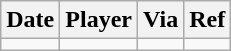<table class="wikitable">
<tr>
<th>Date</th>
<th>Player</th>
<th>Via</th>
<th>Ref</th>
</tr>
<tr>
<td></td>
<td></td>
<td></td>
<td></td>
</tr>
</table>
